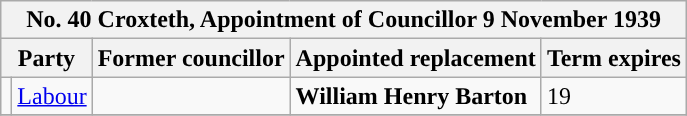<table class="wikitable">
<tr>
<th colspan="5"><strong>No. 40 Croxteth, Appointment of Councillor 9 November 1939</strong></th>
</tr>
<tr>
<th colspan="2">Party</th>
<th>Former councillor</th>
<th>Appointed replacement</th>
<th>Term expires</th>
</tr>
<tr>
<td style="background-color:"></td>
<td><a href='#'>Labour</a></td>
<td></td>
<td><strong>William Henry Barton</strong></td>
<td>19</td>
</tr>
<tr>
</tr>
</table>
